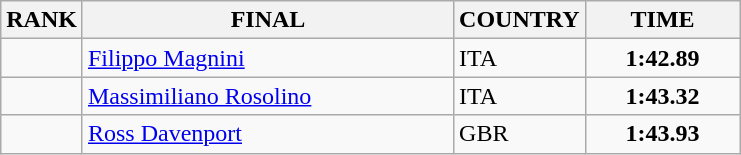<table class="wikitable">
<tr>
<th>RANK</th>
<th align="left" style="width: 15em">FINAL</th>
<th>COUNTRY</th>
<th style="width: 6em">TIME</th>
</tr>
<tr>
<td align="center"></td>
<td><a href='#'>Filippo Magnini</a></td>
<td> ITA</td>
<td align="center"><strong>1:42.89</strong></td>
</tr>
<tr>
<td align="center"></td>
<td><a href='#'>Massimiliano Rosolino</a></td>
<td> ITA</td>
<td align="center"><strong>1:43.32</strong></td>
</tr>
<tr>
<td align="center"></td>
<td><a href='#'>Ross Davenport</a></td>
<td> GBR</td>
<td align="center"><strong>1:43.93</strong></td>
</tr>
</table>
